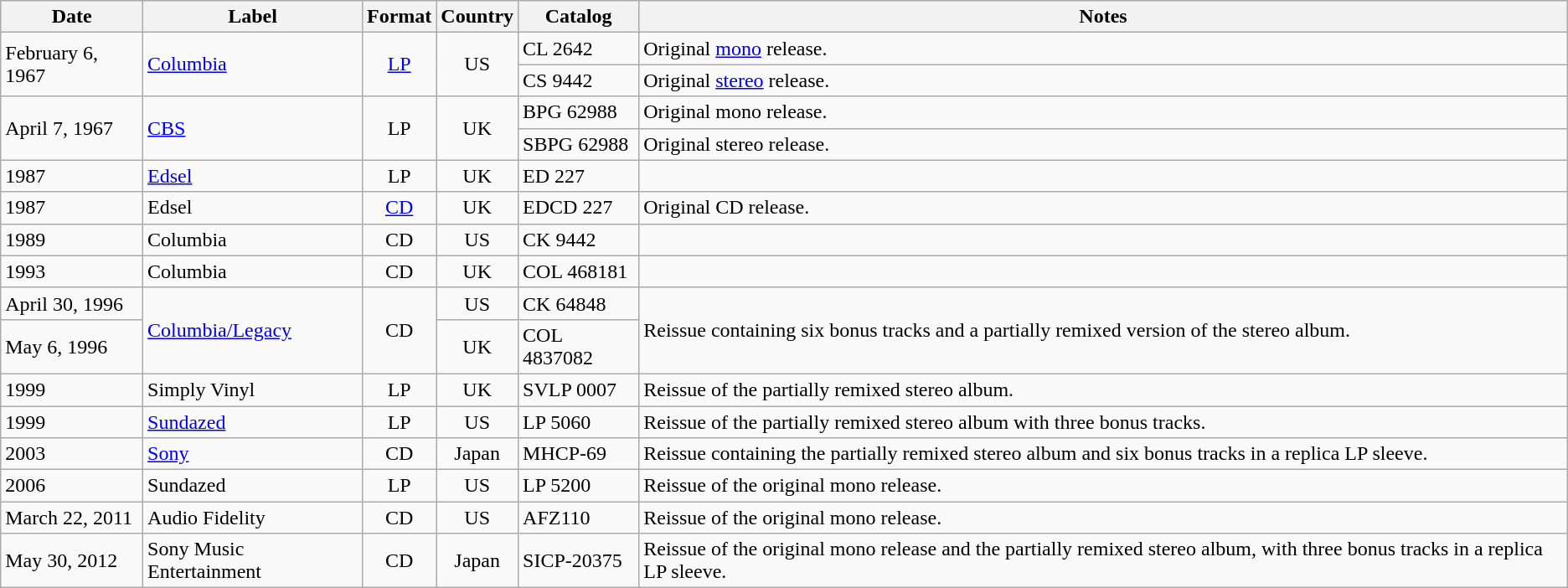<table class="wikitable" border="1">
<tr>
<th>Date</th>
<th>Label</th>
<th>Format</th>
<th>Country</th>
<th>Catalog</th>
<th>Notes</th>
</tr>
<tr>
<td rowspan="2">February 6, 1967</td>
<td rowspan="2"><a href='#'>Columbia</a></td>
<td rowspan="2" align="center"><a href='#'>LP</a></td>
<td rowspan="2" align="center">US</td>
<td>CL 2642</td>
<td>Original <a href='#'>mono</a> release.</td>
</tr>
<tr>
<td>CS 9442</td>
<td>Original <a href='#'>stereo</a> release.</td>
</tr>
<tr>
<td rowspan="2">April 7, 1967</td>
<td rowspan="2"><a href='#'>CBS</a></td>
<td rowspan="2" align="center">LP</td>
<td rowspan="2" align="center">UK</td>
<td>BPG 62988</td>
<td>Original mono release.</td>
</tr>
<tr>
<td>SBPG 62988</td>
<td>Original stereo release.</td>
</tr>
<tr>
<td>1987</td>
<td><a href='#'>Edsel</a></td>
<td align="center">LP</td>
<td align="center">UK</td>
<td>ED 227</td>
<td></td>
</tr>
<tr>
<td>1987</td>
<td>Edsel</td>
<td align="center"><a href='#'>CD</a></td>
<td align="center">UK</td>
<td>EDCD 227</td>
<td>Original CD release.</td>
</tr>
<tr>
<td>1989</td>
<td>Columbia</td>
<td align="center">CD</td>
<td align="center">US</td>
<td>CK 9442</td>
<td></td>
</tr>
<tr>
<td>1993</td>
<td>Columbia</td>
<td align="center">CD</td>
<td align="center">UK</td>
<td>COL 468181</td>
<td></td>
</tr>
<tr>
<td>April 30, 1996</td>
<td rowspan="2"><a href='#'>Columbia/Legacy</a></td>
<td rowspan="2" align="center">CD</td>
<td align="center">US</td>
<td>CK 64848</td>
<td rowspan="2">Reissue containing six bonus tracks and a partially remixed version of the stereo album.</td>
</tr>
<tr>
<td>May 6, 1996</td>
<td align="center">UK</td>
<td>COL 4837082</td>
</tr>
<tr>
<td>1999</td>
<td>Simply Vinyl</td>
<td align="center">LP</td>
<td align="center">UK</td>
<td>SVLP 0007</td>
<td>Reissue of the partially remixed stereo album.</td>
</tr>
<tr>
<td>1999</td>
<td><a href='#'>Sundazed</a></td>
<td align="center">LP</td>
<td align="center">US</td>
<td>LP 5060</td>
<td>Reissue of the partially remixed stereo album with three bonus tracks.</td>
</tr>
<tr>
<td>2003</td>
<td><a href='#'>Sony</a></td>
<td align="center">CD</td>
<td align="center">Japan</td>
<td>MHCP-69</td>
<td>Reissue containing the partially remixed stereo album and six bonus tracks in a replica LP sleeve.</td>
</tr>
<tr>
<td>2006</td>
<td>Sundazed</td>
<td align="center">LP</td>
<td align="center">US</td>
<td>LP 5200</td>
<td>Reissue of the original mono release.</td>
</tr>
<tr>
<td>March 22, 2011</td>
<td>Audio Fidelity</td>
<td align="center">CD</td>
<td align="center">US</td>
<td>AFZ110</td>
<td>Reissue of the original mono release.</td>
</tr>
<tr>
<td>May 30, 2012</td>
<td>Sony Music Entertainment</td>
<td align="center">CD</td>
<td align="center">Japan</td>
<td>SICP-20375</td>
<td>Reissue of the original mono release and the partially remixed stereo album, with three bonus tracks in a replica LP sleeve.</td>
</tr>
</table>
